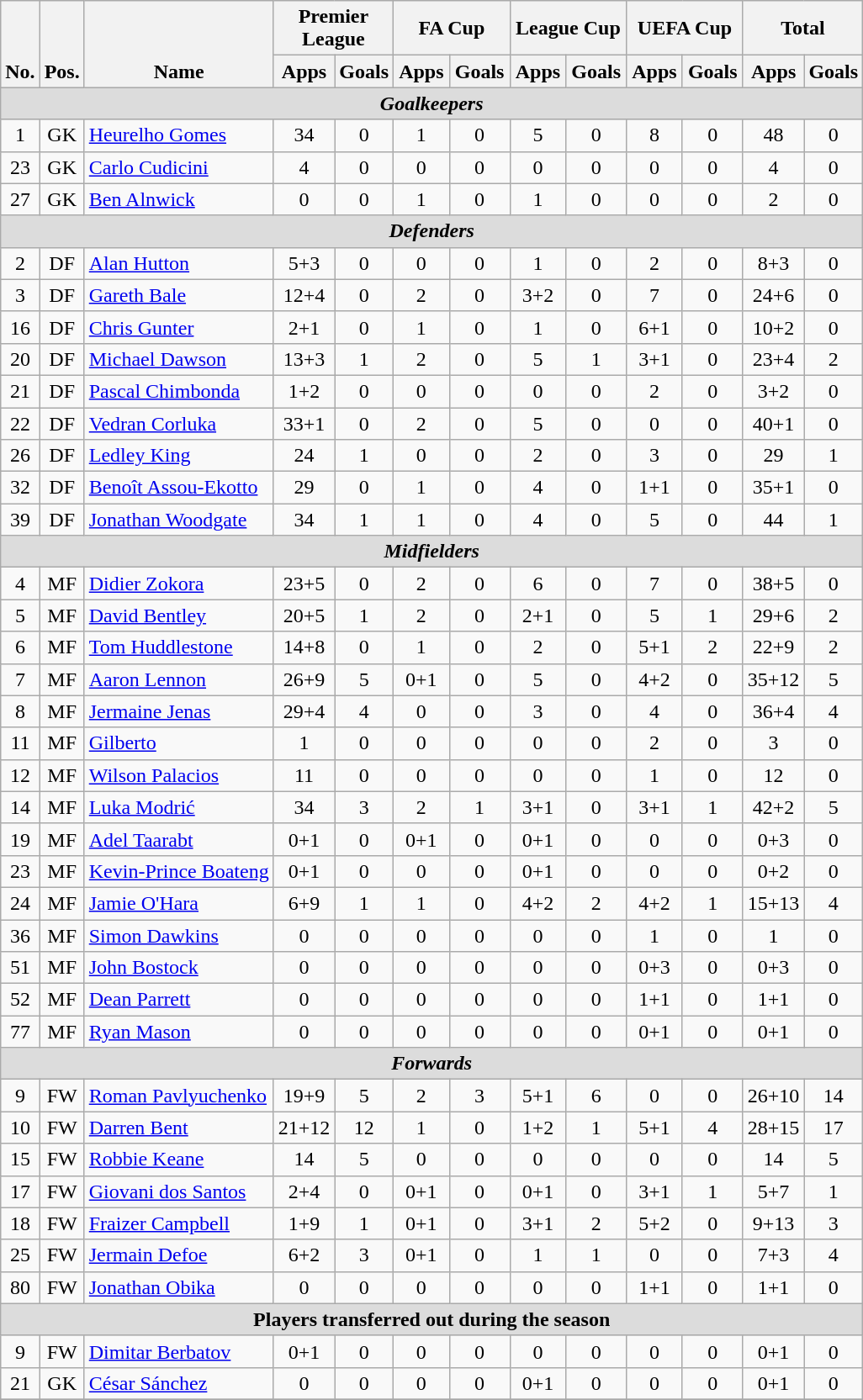<table class="wikitable" style="text-align:center">
<tr>
<th rowspan="2" style="vertical-align:bottom;">No.</th>
<th rowspan="2" style="vertical-align:bottom;">Pos.</th>
<th rowspan="2" style="vertical-align:bottom;">Name</th>
<th colspan="2" style="width:85px;">Premier League</th>
<th colspan="2" style="width:85px;">FA Cup</th>
<th colspan="2" style="width:85px;">League Cup</th>
<th colspan="2" style="width:85px;">UEFA Cup</th>
<th colspan="2" style="width:85px;">Total</th>
</tr>
<tr>
<th>Apps</th>
<th>Goals</th>
<th>Apps</th>
<th>Goals</th>
<th>Apps</th>
<th>Goals</th>
<th>Apps</th>
<th>Goals</th>
<th>Apps</th>
<th>Goals</th>
</tr>
<tr>
<th colspan=14 style=background:#dcdcdc; text-align:center><em>Goalkeepers</em></th>
</tr>
<tr>
<td>1</td>
<td>GK</td>
<td align="left"> <a href='#'>Heurelho Gomes</a></td>
<td>34</td>
<td>0</td>
<td>1</td>
<td>0</td>
<td>5</td>
<td>0</td>
<td>8</td>
<td>0</td>
<td>48</td>
<td>0</td>
</tr>
<tr>
<td>23</td>
<td>GK</td>
<td align="left"> <a href='#'>Carlo Cudicini</a></td>
<td>4</td>
<td>0</td>
<td>0</td>
<td>0</td>
<td>0</td>
<td>0</td>
<td>0</td>
<td>0</td>
<td>4</td>
<td>0</td>
</tr>
<tr>
<td>27</td>
<td>GK</td>
<td align="left"> <a href='#'>Ben Alnwick</a></td>
<td>0</td>
<td>0</td>
<td>1</td>
<td>0</td>
<td>1</td>
<td>0</td>
<td>0</td>
<td>0</td>
<td>2</td>
<td>0</td>
</tr>
<tr>
<th colspan=14 style=background:#dcdcdc; text-align:center><em>Defenders</em></th>
</tr>
<tr>
<td>2</td>
<td>DF</td>
<td align="left"> <a href='#'>Alan Hutton</a></td>
<td>5+3</td>
<td>0</td>
<td>0</td>
<td>0</td>
<td>1</td>
<td>0</td>
<td>2</td>
<td>0</td>
<td>8+3</td>
<td>0</td>
</tr>
<tr>
<td>3</td>
<td>DF</td>
<td align="left"> <a href='#'>Gareth Bale</a></td>
<td>12+4</td>
<td>0</td>
<td>2</td>
<td>0</td>
<td>3+2</td>
<td>0</td>
<td>7</td>
<td>0</td>
<td>24+6</td>
<td>0</td>
</tr>
<tr>
<td>16</td>
<td>DF</td>
<td align="left"> <a href='#'>Chris Gunter</a></td>
<td>2+1</td>
<td>0</td>
<td>1</td>
<td>0</td>
<td>1</td>
<td>0</td>
<td>6+1</td>
<td>0</td>
<td>10+2</td>
<td>0</td>
</tr>
<tr>
<td>20</td>
<td>DF</td>
<td align="left"> <a href='#'>Michael Dawson</a></td>
<td>13+3</td>
<td>1</td>
<td>2</td>
<td>0</td>
<td>5</td>
<td>1</td>
<td>3+1</td>
<td>0</td>
<td>23+4</td>
<td>2</td>
</tr>
<tr>
<td>21</td>
<td>DF</td>
<td align="left"> <a href='#'>Pascal Chimbonda</a></td>
<td>1+2</td>
<td>0</td>
<td>0</td>
<td>0</td>
<td>0</td>
<td>0</td>
<td>2</td>
<td>0</td>
<td>3+2</td>
<td>0</td>
</tr>
<tr>
<td>22</td>
<td>DF</td>
<td align="left"> <a href='#'>Vedran Corluka</a></td>
<td>33+1</td>
<td>0</td>
<td>2</td>
<td>0</td>
<td>5</td>
<td>0</td>
<td>0</td>
<td>0</td>
<td>40+1</td>
<td>0</td>
</tr>
<tr>
<td>26</td>
<td>DF</td>
<td align="left"> <a href='#'>Ledley King</a></td>
<td>24</td>
<td>1</td>
<td>0</td>
<td>0</td>
<td>2</td>
<td>0</td>
<td>3</td>
<td>0</td>
<td>29</td>
<td>1</td>
</tr>
<tr>
<td>32</td>
<td>DF</td>
<td align="left"> <a href='#'>Benoît Assou-Ekotto</a></td>
<td>29</td>
<td>0</td>
<td>1</td>
<td>0</td>
<td>4</td>
<td>0</td>
<td>1+1</td>
<td>0</td>
<td>35+1</td>
<td>0</td>
</tr>
<tr>
<td>39</td>
<td>DF</td>
<td align="left"> <a href='#'>Jonathan Woodgate</a></td>
<td>34</td>
<td>1</td>
<td>1</td>
<td>0</td>
<td>4</td>
<td>0</td>
<td>5</td>
<td>0</td>
<td>44</td>
<td>1</td>
</tr>
<tr>
<th colspan=14 style=background:#dcdcdc; text-align:center><em>Midfielders</em></th>
</tr>
<tr>
<td>4</td>
<td>MF</td>
<td align="left"> <a href='#'>Didier Zokora</a></td>
<td>23+5</td>
<td>0</td>
<td>2</td>
<td>0</td>
<td>6</td>
<td>0</td>
<td>7</td>
<td>0</td>
<td>38+5</td>
<td>0</td>
</tr>
<tr>
<td>5</td>
<td>MF</td>
<td align="left"> <a href='#'>David Bentley</a></td>
<td>20+5</td>
<td>1</td>
<td>2</td>
<td>0</td>
<td>2+1</td>
<td>0</td>
<td>5</td>
<td>1</td>
<td>29+6</td>
<td>2</td>
</tr>
<tr>
<td>6</td>
<td>MF</td>
<td align="left"> <a href='#'>Tom Huddlestone</a></td>
<td>14+8</td>
<td>0</td>
<td>1</td>
<td>0</td>
<td>2</td>
<td>0</td>
<td>5+1</td>
<td>2</td>
<td>22+9</td>
<td>2</td>
</tr>
<tr>
<td>7</td>
<td>MF</td>
<td align="left"> <a href='#'>Aaron Lennon</a></td>
<td>26+9</td>
<td>5</td>
<td>0+1</td>
<td>0</td>
<td>5</td>
<td>0</td>
<td>4+2</td>
<td>0</td>
<td>35+12</td>
<td>5</td>
</tr>
<tr>
<td>8</td>
<td>MF</td>
<td align="left"> <a href='#'>Jermaine Jenas</a></td>
<td>29+4</td>
<td>4</td>
<td>0</td>
<td>0</td>
<td>3</td>
<td>0</td>
<td>4</td>
<td>0</td>
<td>36+4</td>
<td>4</td>
</tr>
<tr>
<td>11</td>
<td>MF</td>
<td align="left"> <a href='#'>Gilberto</a></td>
<td>1</td>
<td>0</td>
<td>0</td>
<td>0</td>
<td>0</td>
<td>0</td>
<td>2</td>
<td>0</td>
<td>3</td>
<td>0</td>
</tr>
<tr>
<td>12</td>
<td>MF</td>
<td align="left"> <a href='#'>Wilson Palacios</a></td>
<td>11</td>
<td>0</td>
<td>0</td>
<td>0</td>
<td>0</td>
<td>0</td>
<td>1</td>
<td>0</td>
<td>12</td>
<td>0</td>
</tr>
<tr>
<td>14</td>
<td>MF</td>
<td align="left"> <a href='#'>Luka Modrić</a></td>
<td>34</td>
<td>3</td>
<td>2</td>
<td>1</td>
<td>3+1</td>
<td>0</td>
<td>3+1</td>
<td>1</td>
<td>42+2</td>
<td>5</td>
</tr>
<tr>
<td>19</td>
<td>MF</td>
<td align="left"> <a href='#'>Adel Taarabt</a></td>
<td>0+1</td>
<td>0</td>
<td>0+1</td>
<td>0</td>
<td>0+1</td>
<td>0</td>
<td>0</td>
<td>0</td>
<td>0+3</td>
<td>0</td>
</tr>
<tr>
<td>23</td>
<td>MF</td>
<td align="left"> <a href='#'>Kevin-Prince Boateng</a></td>
<td>0+1</td>
<td>0</td>
<td>0</td>
<td>0</td>
<td>0+1</td>
<td>0</td>
<td>0</td>
<td>0</td>
<td>0+2</td>
<td>0</td>
</tr>
<tr>
<td>24</td>
<td>MF</td>
<td align="left"> <a href='#'>Jamie O'Hara</a></td>
<td>6+9</td>
<td>1</td>
<td>1</td>
<td>0</td>
<td>4+2</td>
<td>2</td>
<td>4+2</td>
<td>1</td>
<td>15+13</td>
<td>4</td>
</tr>
<tr>
<td>36</td>
<td>MF</td>
<td align="left"> <a href='#'>Simon Dawkins</a></td>
<td>0</td>
<td>0</td>
<td>0</td>
<td>0</td>
<td>0</td>
<td>0</td>
<td>1</td>
<td>0</td>
<td>1</td>
<td>0</td>
</tr>
<tr>
<td>51</td>
<td>MF</td>
<td align="left"> <a href='#'>John Bostock</a></td>
<td>0</td>
<td>0</td>
<td>0</td>
<td>0</td>
<td>0</td>
<td>0</td>
<td>0+3</td>
<td>0</td>
<td>0+3</td>
<td>0</td>
</tr>
<tr>
<td>52</td>
<td>MF</td>
<td align="left"> <a href='#'>Dean Parrett</a></td>
<td>0</td>
<td>0</td>
<td>0</td>
<td>0</td>
<td>0</td>
<td>0</td>
<td>1+1</td>
<td>0</td>
<td>1+1</td>
<td>0</td>
</tr>
<tr>
<td>77</td>
<td>MF</td>
<td align="left"> <a href='#'>Ryan Mason</a></td>
<td>0</td>
<td>0</td>
<td>0</td>
<td>0</td>
<td>0</td>
<td>0</td>
<td>0+1</td>
<td>0</td>
<td>0+1</td>
<td>0</td>
</tr>
<tr>
<th colspan=14 style=background:#dcdcdc; text-align:center><em>Forwards</em></th>
</tr>
<tr>
<td>9</td>
<td>FW</td>
<td align="left"> <a href='#'>Roman Pavlyuchenko</a></td>
<td>19+9</td>
<td>5</td>
<td>2</td>
<td>3</td>
<td>5+1</td>
<td>6</td>
<td>0</td>
<td>0</td>
<td>26+10</td>
<td>14</td>
</tr>
<tr>
<td>10</td>
<td>FW</td>
<td align="left"> <a href='#'>Darren Bent</a></td>
<td>21+12</td>
<td>12</td>
<td>1</td>
<td>0</td>
<td>1+2</td>
<td>1</td>
<td>5+1</td>
<td>4</td>
<td>28+15</td>
<td>17</td>
</tr>
<tr>
<td>15</td>
<td>FW</td>
<td align="left"> <a href='#'>Robbie Keane</a></td>
<td>14</td>
<td>5</td>
<td>0</td>
<td>0</td>
<td>0</td>
<td>0</td>
<td>0</td>
<td>0</td>
<td>14</td>
<td>5</td>
</tr>
<tr>
<td>17</td>
<td>FW</td>
<td align="left"> <a href='#'>Giovani dos Santos</a></td>
<td>2+4</td>
<td>0</td>
<td>0+1</td>
<td>0</td>
<td>0+1</td>
<td>0</td>
<td>3+1</td>
<td>1</td>
<td>5+7</td>
<td>1</td>
</tr>
<tr>
<td>18</td>
<td>FW</td>
<td align="left"> <a href='#'>Fraizer Campbell</a></td>
<td>1+9</td>
<td>1</td>
<td>0+1</td>
<td>0</td>
<td>3+1</td>
<td>2</td>
<td>5+2</td>
<td>0</td>
<td>9+13</td>
<td>3</td>
</tr>
<tr>
<td>25</td>
<td>FW</td>
<td align="left"> <a href='#'>Jermain Defoe</a></td>
<td>6+2</td>
<td>3</td>
<td>0+1</td>
<td>0</td>
<td>1</td>
<td>1</td>
<td>0</td>
<td>0</td>
<td>7+3</td>
<td>4</td>
</tr>
<tr>
<td>80</td>
<td>FW</td>
<td align="left"> <a href='#'>Jonathan Obika</a></td>
<td>0</td>
<td>0</td>
<td>0</td>
<td>0</td>
<td>0</td>
<td>0</td>
<td>1+1</td>
<td>0</td>
<td>1+1</td>
<td>0</td>
</tr>
<tr>
<th colspan=14 style=background:#dcdcdc; text-align:center>Players transferred out during the season</th>
</tr>
<tr>
<td>9</td>
<td>FW</td>
<td align="left"> <a href='#'>Dimitar Berbatov</a></td>
<td>0+1</td>
<td>0</td>
<td>0</td>
<td>0</td>
<td>0</td>
<td>0</td>
<td>0</td>
<td>0</td>
<td>0+1</td>
<td>0</td>
</tr>
<tr>
<td>21</td>
<td>GK</td>
<td align="left"> <a href='#'>César Sánchez</a></td>
<td>0</td>
<td>0</td>
<td>0</td>
<td>0</td>
<td>0+1</td>
<td>0</td>
<td>0</td>
<td>0</td>
<td>0+1</td>
<td>0</td>
</tr>
<tr>
</tr>
</table>
